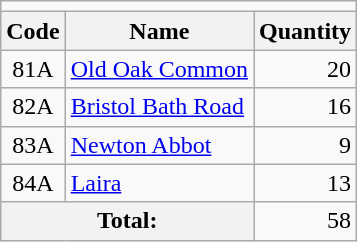<table class="wikitable floatright">
<tr>
<td colspan=3></td>
</tr>
<tr>
<th>Code</th>
<th>Name</th>
<th>Quantity</th>
</tr>
<tr>
<td style="text-align:center">81A</td>
<td><a href='#'>Old Oak Common</a></td>
<td style="text-align:right">20</td>
</tr>
<tr>
<td style="text-align:center">82A</td>
<td><a href='#'>Bristol Bath Road</a></td>
<td style="text-align:right">16</td>
</tr>
<tr>
<td style="text-align:center">83A</td>
<td><a href='#'>Newton Abbot</a></td>
<td style="text-align:right">9</td>
</tr>
<tr>
<td style="text-align:center">84A</td>
<td><a href='#'>Laira</a></td>
<td style="text-align:right">13</td>
</tr>
<tr>
<th colspan=2 scope=row>Total:</th>
<td style="text-align:right">58</td>
</tr>
</table>
